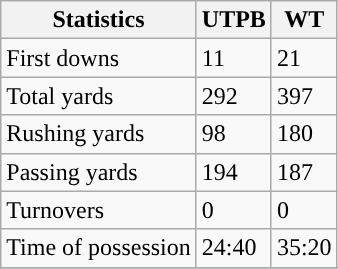<table class="wikitable">
<tr>
<th>Statistics</th>
<th>UTPB</th>
<th>WT</th>
</tr>
<tr>
<td>First downs</td>
<td>11</td>
<td>21</td>
</tr>
<tr>
<td>Total yards</td>
<td>292</td>
<td>397</td>
</tr>
<tr>
<td>Rushing yards</td>
<td>98</td>
<td>180</td>
</tr>
<tr>
<td>Passing yards</td>
<td>194</td>
<td>187</td>
</tr>
<tr>
<td>Turnovers</td>
<td>0</td>
<td>0</td>
</tr>
<tr>
<td>Time of possession</td>
<td>24:40</td>
<td>35:20</td>
</tr>
<tr>
</tr>
</table>
